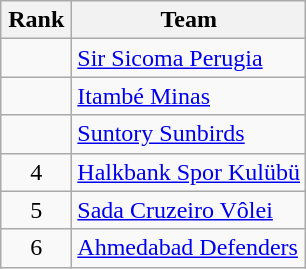<table class="wikitable" style="text-align:center;">
<tr>
<th width=40>Rank</th>
<th>Team</th>
</tr>
<tr>
<td></td>
<td style="text-align:left;"> <a href='#'>Sir Sicoma Perugia</a></td>
</tr>
<tr>
<td></td>
<td style="text-align:left;"> <a href='#'>Itambé Minas</a></td>
</tr>
<tr>
<td></td>
<td style="text-align:left;"> <a href='#'>Suntory Sunbirds</a></td>
</tr>
<tr>
<td>4</td>
<td style="text-align:left;"> <a href='#'>Halkbank Spor Kulübü</a></td>
</tr>
<tr>
<td>5</td>
<td style="text-align:left;"> <a href='#'>Sada Cruzeiro Vôlei</a></td>
</tr>
<tr>
<td>6</td>
<td style="text-align:left;"> <a href='#'>Ahmedabad Defenders</a></td>
</tr>
</table>
